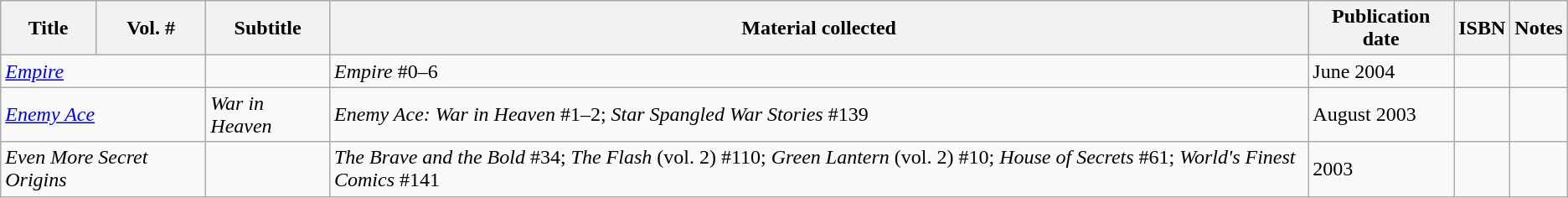<table class="wikitable">
<tr>
<th>Title</th>
<th>Vol. #</th>
<th>Subtitle</th>
<th>Material collected</th>
<th>Publication date</th>
<th>ISBN</th>
<th>Notes</th>
</tr>
<tr>
<td colspan="2"><em><a href='#'>Empire</a></em></td>
<td></td>
<td><em>Empire</em> #0–6</td>
<td>June 2004</td>
<td></td>
<td></td>
</tr>
<tr>
<td colspan="2"><em><a href='#'>Enemy Ace</a></em></td>
<td><em>War in Heaven</em></td>
<td><em>Enemy Ace: War in Heaven</em> #1–2; <em>Star Spangled War Stories</em> #139</td>
<td style=white-space:nowrap>August 2003</td>
<td style=white-space:nowrap></td>
<td></td>
</tr>
<tr>
<td colspan="2"><em>Even More Secret Origins</em></td>
<td></td>
<td><em>The Brave and the Bold</em> #34; <em>The Flash</em> (vol. 2) #110; <em>Green Lantern</em> (vol. 2) #10; <em>House of Secrets</em> #61; <em>World's Finest Comics</em> #141</td>
<td>2003</td>
<td></td>
<td></td>
</tr>
</table>
